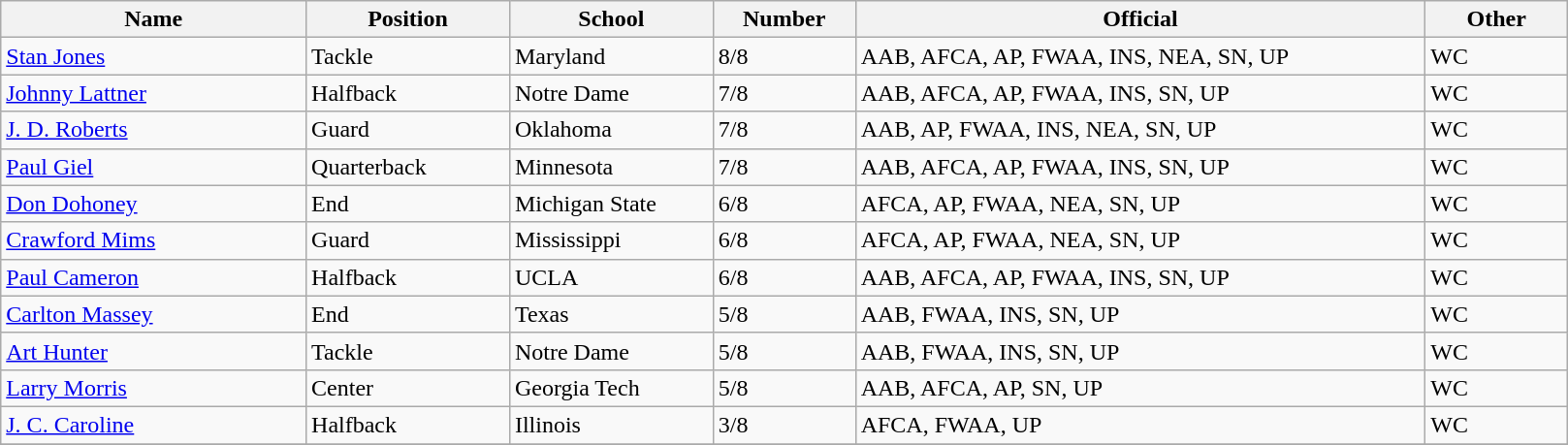<table class="wikitable sortable">
<tr>
<th bgcolor="#DDDDFF" width="15%">Name</th>
<th bgcolor="#DDDDFF" width="10%">Position</th>
<th bgcolor="#DDDDFF" width="10%">School</th>
<th bgcolor="#DDDDFF" width="7%">Number</th>
<th bgcolor="#DDDDFF" width="28%">Official</th>
<th bgcolor="#DDDDFF" width="7%">Other</th>
</tr>
<tr align="left">
<td><a href='#'>Stan Jones</a></td>
<td>Tackle</td>
<td>Maryland</td>
<td>8/8</td>
<td>AAB, AFCA, AP, FWAA, INS, NEA, SN, UP</td>
<td>WC</td>
</tr>
<tr align="left">
<td><a href='#'>Johnny Lattner</a></td>
<td>Halfback</td>
<td>Notre Dame</td>
<td>7/8</td>
<td>AAB, AFCA, AP, FWAA, INS, SN, UP</td>
<td>WC</td>
</tr>
<tr align="left">
<td><a href='#'>J. D. Roberts</a></td>
<td>Guard</td>
<td>Oklahoma</td>
<td>7/8</td>
<td>AAB, AP, FWAA, INS, NEA, SN, UP</td>
<td>WC</td>
</tr>
<tr align="left">
<td><a href='#'>Paul Giel</a></td>
<td>Quarterback</td>
<td>Minnesota</td>
<td>7/8</td>
<td>AAB, AFCA, AP, FWAA, INS, SN, UP</td>
<td>WC</td>
</tr>
<tr align="left">
<td><a href='#'>Don Dohoney</a></td>
<td>End</td>
<td>Michigan State</td>
<td>6/8</td>
<td>AFCA, AP, FWAA, NEA, SN, UP</td>
<td>WC</td>
</tr>
<tr align="left">
<td><a href='#'>Crawford Mims</a></td>
<td>Guard</td>
<td>Mississippi</td>
<td>6/8</td>
<td>AFCA, AP, FWAA, NEA, SN, UP</td>
<td>WC</td>
</tr>
<tr align="left">
<td><a href='#'>Paul Cameron</a></td>
<td>Halfback</td>
<td>UCLA</td>
<td>6/8</td>
<td>AAB, AFCA, AP, FWAA, INS, SN, UP</td>
<td>WC</td>
</tr>
<tr align="left">
<td><a href='#'>Carlton Massey</a></td>
<td>End</td>
<td>Texas</td>
<td>5/8</td>
<td>AAB, FWAA, INS, SN, UP</td>
<td>WC</td>
</tr>
<tr align="left">
<td><a href='#'>Art Hunter</a></td>
<td>Tackle</td>
<td>Notre Dame</td>
<td>5/8</td>
<td>AAB, FWAA, INS, SN, UP</td>
<td>WC</td>
</tr>
<tr align="left">
<td><a href='#'>Larry Morris</a></td>
<td>Center</td>
<td>Georgia Tech</td>
<td>5/8</td>
<td>AAB, AFCA, AP, SN, UP</td>
<td>WC</td>
</tr>
<tr align="left">
<td><a href='#'>J. C. Caroline</a></td>
<td>Halfback</td>
<td>Illinois</td>
<td>3/8</td>
<td>AFCA, FWAA, UP</td>
<td>WC</td>
</tr>
<tr align="left">
</tr>
</table>
